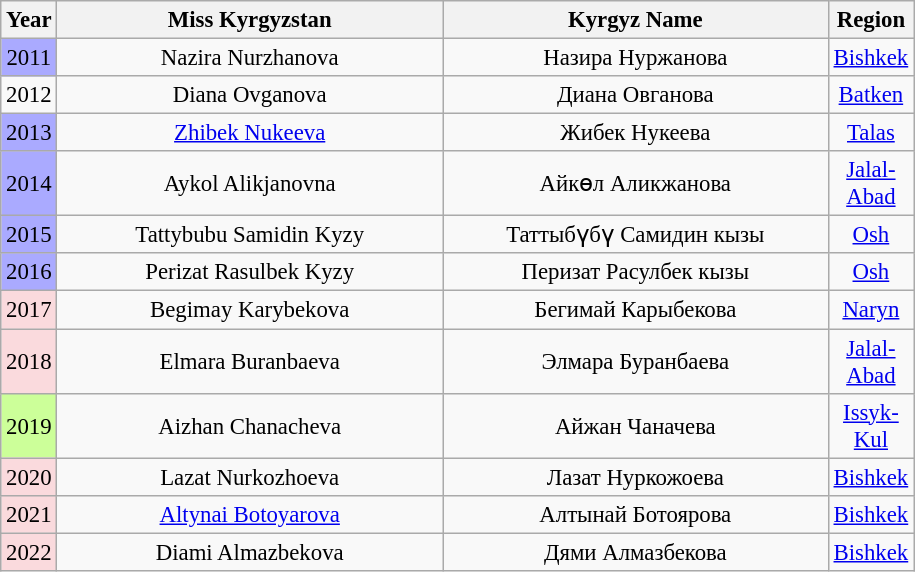<table class="wikitable sortable" style="font-size:95%; text-align:center;">
<tr>
<th !width="60">Year</th>
<th width="250">Miss Kyrgyzstan</th>
<th width="250">Kyrgyz Name</th>
<th width="50">Region</th>
</tr>
<tr>
<td style="background:#AAAAFF;">2011</td>
<td>Nazira Nurzhanova</td>
<td>Назира Нуржанова</td>
<td><a href='#'>Bishkek</a></td>
</tr>
<tr>
<td>2012</td>
<td>Diana Оvganova</td>
<td>Диана Овганова</td>
<td><a href='#'>Batken</a></td>
</tr>
<tr>
<td style="background:#AAAAFF;">2013</td>
<td><a href='#'>Zhibek Nukeeva</a></td>
<td>Жибек Нукеева</td>
<td><a href='#'>Talas</a></td>
</tr>
<tr>
<td style="background:#AAAAFF;">2014</td>
<td>Aykol Alikjanovna</td>
<td>Айкөл Аликжанова</td>
<td><a href='#'>Jalal-Abad</a></td>
</tr>
<tr>
<td style="background:#AAAAFF;">2015</td>
<td>Tattybubu Samidin Kyzy</td>
<td>Таттыбүбү Самидин кызы</td>
<td><a href='#'>Osh</a></td>
</tr>
<tr>
<td style="background:#AAAAFF;">2016</td>
<td>Perizat Rasulbek Kyzy</td>
<td>Перизат Расулбек кызы</td>
<td><a href='#'>Osh</a></td>
</tr>
<tr>
<td style="background:#fadadd;">2017</td>
<td>Begimay Karybekova</td>
<td>Бегимай Карыбекова</td>
<td><a href='#'>Naryn</a></td>
</tr>
<tr>
<td style="background:#fadadd;">2018</td>
<td>Elmara Buranbaeva</td>
<td>Элмара Буранбаева</td>
<td><a href='#'>Jalal-Abad</a></td>
</tr>
<tr>
<td style="background:#ccff99;">2019</td>
<td>Aizhan Chanacheva</td>
<td>Айжан Чаначева</td>
<td><a href='#'>Issyk-Kul</a></td>
</tr>
<tr>
<td style="background:#fadadd;">2020</td>
<td>Lazat Nurkozhoeva</td>
<td>Лазат Нуркожоева</td>
<td><a href='#'>Bishkek</a></td>
</tr>
<tr>
<td style="background:#fadadd;">2021</td>
<td><a href='#'>Altynai Botoyarova</a></td>
<td>Алтынай Ботоярова</td>
<td><a href='#'>Bishkek</a></td>
</tr>
<tr>
<td style="background:#fadadd;">2022</td>
<td>Diami Almazbekova</td>
<td>Дями Алмазбекова</td>
<td><a href='#'>Bishkek</a></td>
</tr>
</table>
